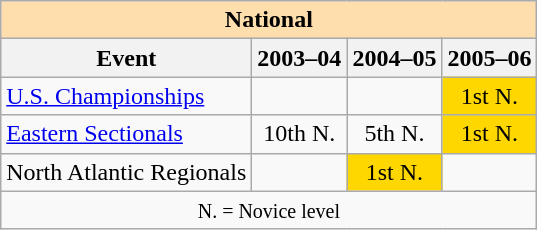<table class="wikitable" style="text-align:center">
<tr>
<th style="background-color: #ffdead; " colspan=4 align=center><strong>National</strong></th>
</tr>
<tr>
<th>Event</th>
<th>2003–04</th>
<th>2004–05</th>
<th>2005–06</th>
</tr>
<tr>
<td align=left><a href='#'>U.S. Championships</a></td>
<td></td>
<td></td>
<td bgcolor=gold>1st N.</td>
</tr>
<tr>
<td align=left><a href='#'>Eastern Sectionals</a></td>
<td>10th N.</td>
<td>5th N.</td>
<td bgcolor=gold>1st N.</td>
</tr>
<tr>
<td align=left>North Atlantic Regionals</td>
<td></td>
<td bgcolor=gold>1st N.</td>
<td></td>
</tr>
<tr>
<td colspan=4 align=center><small> N. = Novice level </small></td>
</tr>
</table>
